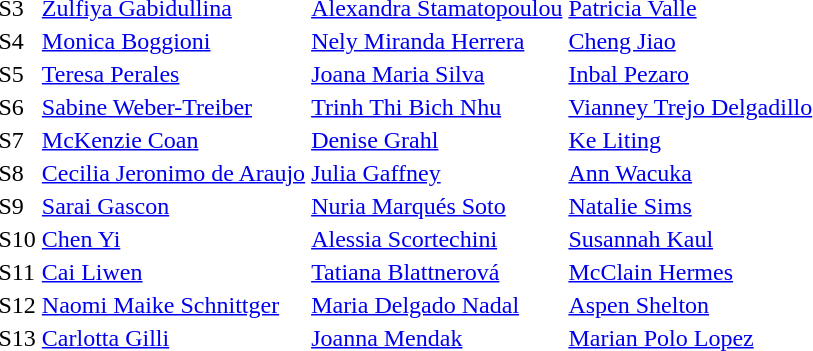<table>
<tr>
<td>S3</td>
<td><a href='#'>Zulfiya Gabidullina</a><br></td>
<td><a href='#'>Alexandra Stamatopoulou</a><br></td>
<td><a href='#'>Patricia Valle</a><br></td>
</tr>
<tr>
<td>S4</td>
<td><a href='#'>Monica Boggioni</a><br></td>
<td><a href='#'>Nely Miranda Herrera</a><br></td>
<td><a href='#'>Cheng Jiao</a><br></td>
</tr>
<tr>
<td>S5</td>
<td><a href='#'>Teresa Perales</a><br></td>
<td><a href='#'>Joana Maria Silva</a><br></td>
<td><a href='#'>Inbal Pezaro</a><br></td>
</tr>
<tr>
<td>S6</td>
<td><a href='#'>Sabine Weber-Treiber</a><br></td>
<td><a href='#'>Trinh Thi Bich Nhu</a><br></td>
<td><a href='#'>Vianney Trejo Delgadillo</a><br></td>
</tr>
<tr>
<td>S7</td>
<td><a href='#'>McKenzie Coan</a><br></td>
<td><a href='#'>Denise Grahl</a><br></td>
<td><a href='#'>Ke Liting</a><br></td>
</tr>
<tr>
<td>S8</td>
<td><a href='#'>Cecilia Jeronimo de Araujo</a><br></td>
<td><a href='#'>Julia Gaffney</a><br></td>
<td><a href='#'>Ann Wacuka</a><br></td>
</tr>
<tr>
<td>S9</td>
<td><a href='#'>Sarai Gascon</a><br></td>
<td><a href='#'>Nuria Marqués Soto</a><br></td>
<td><a href='#'>Natalie Sims</a><br></td>
</tr>
<tr>
<td>S10</td>
<td><a href='#'>Chen Yi</a><br></td>
<td><a href='#'>Alessia Scortechini</a><br></td>
<td><a href='#'>Susannah Kaul</a><br></td>
</tr>
<tr>
<td>S11</td>
<td><a href='#'>Cai Liwen</a><br></td>
<td><a href='#'>Tatiana Blattnerová</a><br></td>
<td><a href='#'>McClain Hermes</a><br></td>
</tr>
<tr>
<td>S12</td>
<td><a href='#'>Naomi Maike Schnittger</a><br></td>
<td><a href='#'>Maria Delgado Nadal</a><br></td>
<td><a href='#'>Aspen Shelton</a><br></td>
</tr>
<tr>
<td>S13</td>
<td><a href='#'>Carlotta Gilli</a><br></td>
<td><a href='#'>Joanna Mendak</a><br></td>
<td><a href='#'>Marian Polo Lopez</a><br></td>
</tr>
</table>
